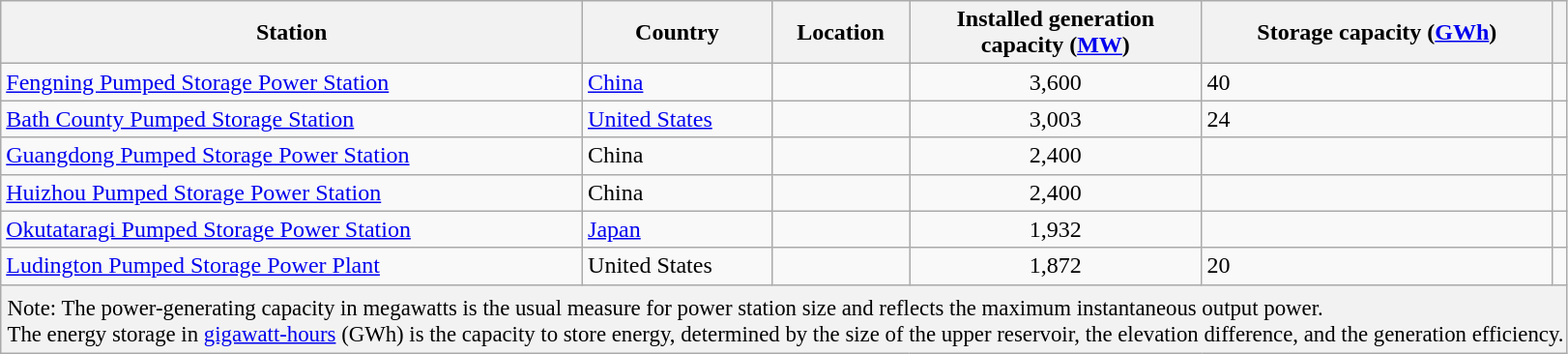<table class="wikitable">
<tr>
<th>Station</th>
<th>Country</th>
<th>Location</th>
<th>Installed generation<br> capacity (<a href='#'>MW</a>)</th>
<th>Storage capacity (<a href='#'>GWh</a>)</th>
<th></th>
</tr>
<tr>
<td><a href='#'>Fengning Pumped Storage Power Station</a></td>
<td><a href='#'>China</a></td>
<td></td>
<td align=center>3,600</td>
<td>40</td>
<td></td>
</tr>
<tr>
<td><a href='#'>Bath County Pumped Storage Station</a></td>
<td><a href='#'>United States</a></td>
<td></td>
<td align=center>3,003</td>
<td>24</td>
<td></td>
</tr>
<tr>
<td><a href='#'>Guangdong Pumped Storage Power Station</a></td>
<td>China</td>
<td></td>
<td align=center>2,400</td>
<td></td>
<td></td>
</tr>
<tr>
<td><a href='#'>Huizhou Pumped Storage Power Station</a></td>
<td>China</td>
<td></td>
<td align=center>2,400</td>
<td></td>
<td></td>
</tr>
<tr>
<td><a href='#'>Okutataragi Pumped Storage Power Station</a></td>
<td><a href='#'>Japan</a></td>
<td></td>
<td align=center>1,932</td>
<td></td>
<td></td>
</tr>
<tr>
<td><a href='#'>Ludington Pumped Storage Power Plant</a></td>
<td>United States</td>
<td></td>
<td align=center>1,872</td>
<td>20</td>
<td></td>
</tr>
<tr>
<td colspan=6 style="font-size: 0.95em; background-color: #f2f2f2; padding: 6px 2px 4px 4px"><div>Note: The power-generating capacity in megawatts is the usual measure for power station size and reflects the maximum instantaneous output power.<br>The energy storage in <a href='#'>gigawatt-hours</a> (GWh) is the capacity to store energy, determined by the size of the upper reservoir, the elevation difference, and the generation efficiency.</div></td>
</tr>
</table>
